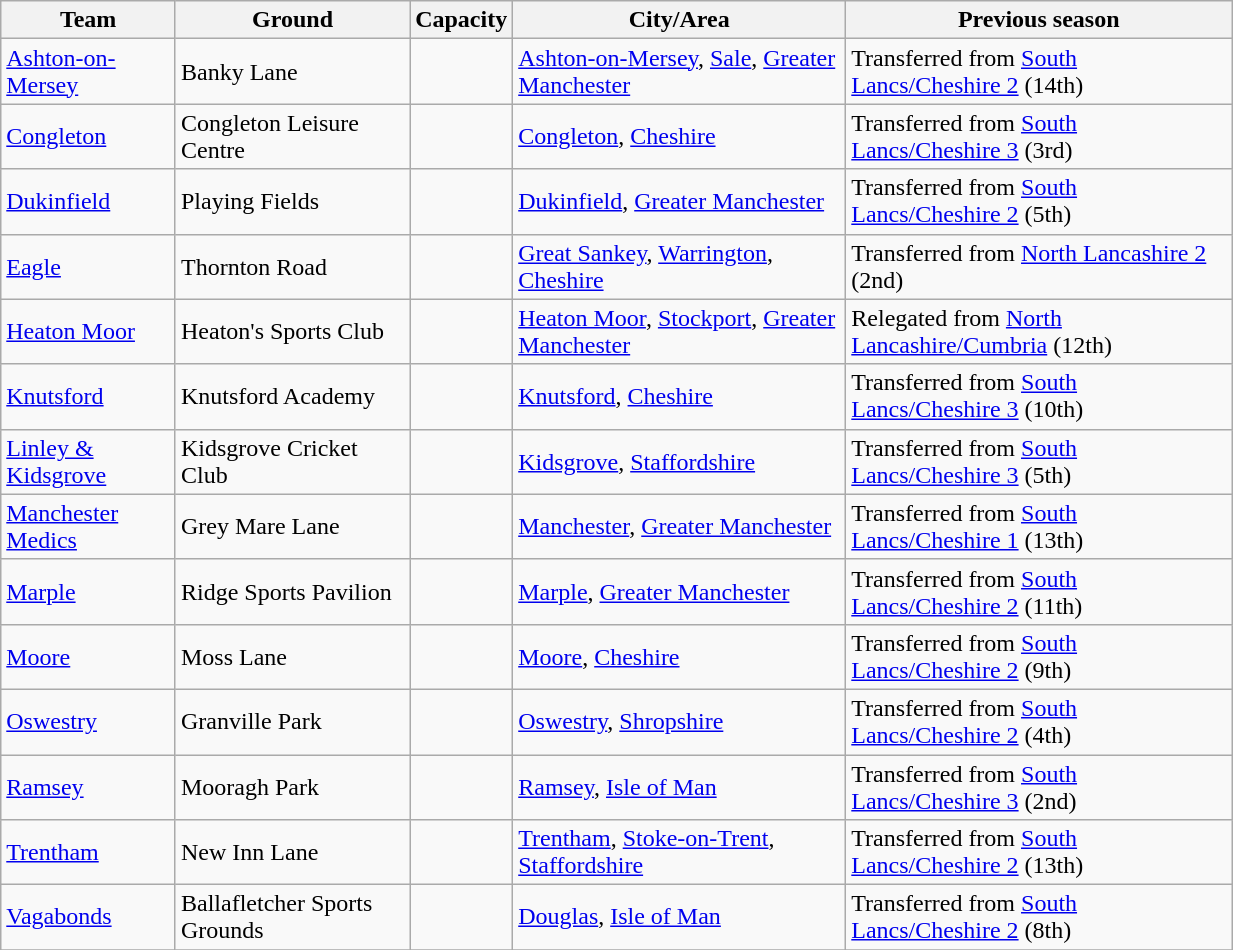<table class="wikitable sortable" width=65%>
<tr>
<th>Team</th>
<th>Ground</th>
<th>Capacity</th>
<th>City/Area</th>
<th>Previous season</th>
</tr>
<tr>
<td><a href='#'>Ashton-on-Mersey</a></td>
<td>Banky Lane</td>
<td></td>
<td><a href='#'>Ashton-on-Mersey</a>, <a href='#'>Sale</a>, <a href='#'>Greater Manchester</a></td>
<td>Transferred from <a href='#'>South Lancs/Cheshire 2</a> (14th)</td>
</tr>
<tr>
<td><a href='#'>Congleton</a></td>
<td>Congleton Leisure Centre</td>
<td></td>
<td><a href='#'>Congleton</a>, <a href='#'>Cheshire</a></td>
<td>Transferred from <a href='#'>South Lancs/Cheshire 3</a> (3rd)</td>
</tr>
<tr>
<td><a href='#'>Dukinfield</a></td>
<td>Playing Fields</td>
<td></td>
<td><a href='#'>Dukinfield</a>, <a href='#'>Greater Manchester</a></td>
<td>Transferred from <a href='#'>South Lancs/Cheshire 2</a> (5th)</td>
</tr>
<tr>
<td><a href='#'>Eagle</a></td>
<td>Thornton Road</td>
<td></td>
<td><a href='#'>Great Sankey</a>, <a href='#'>Warrington</a>, <a href='#'>Cheshire</a></td>
<td>Transferred from <a href='#'>North Lancashire 2</a> (2nd)</td>
</tr>
<tr>
<td><a href='#'>Heaton Moor</a></td>
<td>Heaton's Sports Club</td>
<td></td>
<td><a href='#'>Heaton Moor</a>, <a href='#'>Stockport</a>, <a href='#'>Greater Manchester</a></td>
<td>Relegated from <a href='#'>North Lancashire/Cumbria</a> (12th)</td>
</tr>
<tr>
<td><a href='#'>Knutsford</a></td>
<td>Knutsford Academy</td>
<td></td>
<td><a href='#'>Knutsford</a>, <a href='#'>Cheshire</a></td>
<td>Transferred from <a href='#'>South Lancs/Cheshire 3</a> (10th)</td>
</tr>
<tr>
<td><a href='#'>Linley & Kidsgrove</a></td>
<td>Kidsgrove Cricket Club</td>
<td></td>
<td><a href='#'>Kidsgrove</a>, <a href='#'>Staffordshire</a></td>
<td>Transferred from <a href='#'>South Lancs/Cheshire 3</a> (5th)</td>
</tr>
<tr>
<td><a href='#'>Manchester Medics</a></td>
<td>Grey Mare Lane</td>
<td></td>
<td><a href='#'>Manchester</a>, <a href='#'>Greater Manchester</a></td>
<td>Transferred from <a href='#'>South Lancs/Cheshire 1</a> (13th)</td>
</tr>
<tr>
<td><a href='#'>Marple</a></td>
<td>Ridge Sports Pavilion</td>
<td></td>
<td><a href='#'>Marple</a>, <a href='#'>Greater Manchester</a></td>
<td>Transferred from <a href='#'>South Lancs/Cheshire 2</a> (11th)</td>
</tr>
<tr>
<td><a href='#'>Moore</a></td>
<td>Moss Lane</td>
<td></td>
<td><a href='#'>Moore</a>, <a href='#'>Cheshire</a></td>
<td>Transferred from <a href='#'>South Lancs/Cheshire 2</a> (9th)</td>
</tr>
<tr>
<td><a href='#'>Oswestry</a></td>
<td>Granville Park</td>
<td></td>
<td><a href='#'>Oswestry</a>, <a href='#'>Shropshire</a></td>
<td>Transferred from <a href='#'>South Lancs/Cheshire 2</a> (4th)</td>
</tr>
<tr>
<td><a href='#'>Ramsey</a></td>
<td>Mooragh Park</td>
<td></td>
<td><a href='#'>Ramsey</a>, <a href='#'>Isle of Man</a></td>
<td>Transferred from <a href='#'>South Lancs/Cheshire 3</a> (2nd)</td>
</tr>
<tr>
<td><a href='#'>Trentham</a></td>
<td>New Inn Lane</td>
<td></td>
<td><a href='#'>Trentham</a>, <a href='#'>Stoke-on-Trent</a>, <a href='#'>Staffordshire</a></td>
<td>Transferred from <a href='#'>South Lancs/Cheshire 2</a> (13th)</td>
</tr>
<tr>
<td><a href='#'>Vagabonds</a></td>
<td>Ballafletcher Sports Grounds</td>
<td></td>
<td><a href='#'>Douglas</a>, <a href='#'>Isle of Man</a></td>
<td>Transferred from <a href='#'>South Lancs/Cheshire 2</a> (8th)</td>
</tr>
<tr>
</tr>
</table>
